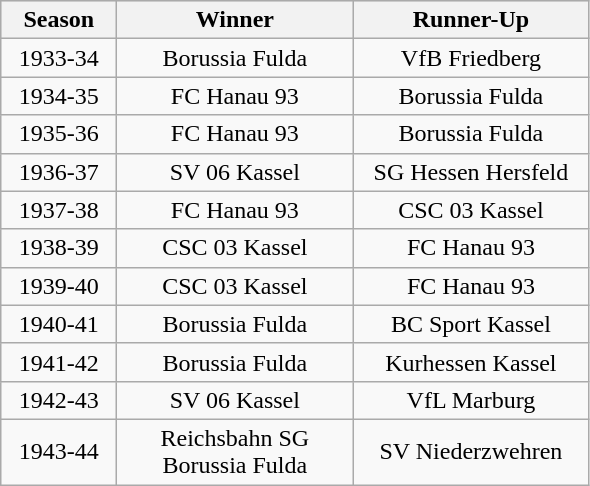<table class="wikitable">
<tr align="center" bgcolor="#dfdfdf">
<th width="70">Season</th>
<th width="150">Winner</th>
<th width="150">Runner-Up</th>
</tr>
<tr align="center">
<td>1933-34</td>
<td>Borussia Fulda</td>
<td>VfB Friedberg</td>
</tr>
<tr align="center">
<td>1934-35</td>
<td>FC Hanau 93</td>
<td>Borussia Fulda</td>
</tr>
<tr align="center">
<td>1935-36</td>
<td>FC Hanau 93</td>
<td>Borussia Fulda</td>
</tr>
<tr align="center">
<td>1936-37</td>
<td>SV 06 Kassel</td>
<td>SG Hessen Hersfeld</td>
</tr>
<tr align="center">
<td>1937-38</td>
<td>FC Hanau 93</td>
<td>CSC 03 Kassel</td>
</tr>
<tr align="center">
<td>1938-39</td>
<td>CSC 03 Kassel</td>
<td>FC Hanau 93</td>
</tr>
<tr align="center">
<td>1939-40</td>
<td>CSC 03 Kassel</td>
<td>FC Hanau 93</td>
</tr>
<tr align="center">
<td>1940-41</td>
<td>Borussia Fulda</td>
<td>BC Sport Kassel</td>
</tr>
<tr align="center">
<td>1941-42</td>
<td>Borussia Fulda</td>
<td>Kurhessen Kassel</td>
</tr>
<tr align="center">
<td>1942-43</td>
<td>SV 06 Kassel</td>
<td>VfL Marburg</td>
</tr>
<tr align="center">
<td>1943-44</td>
<td>Reichsbahn SG Borussia Fulda</td>
<td>SV Niederzwehren</td>
</tr>
</table>
